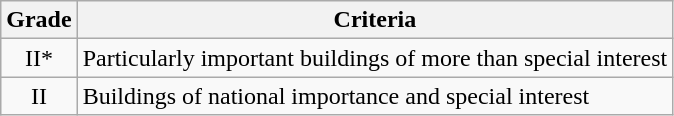<table class="wikitable">
<tr>
<th>Grade</th>
<th>Criteria</th>
</tr>
<tr>
<td align="center" >II*</td>
<td>Particularly important buildings of more than special interest</td>
</tr>
<tr>
<td align="center" >II</td>
<td>Buildings of national importance and special interest</td>
</tr>
</table>
